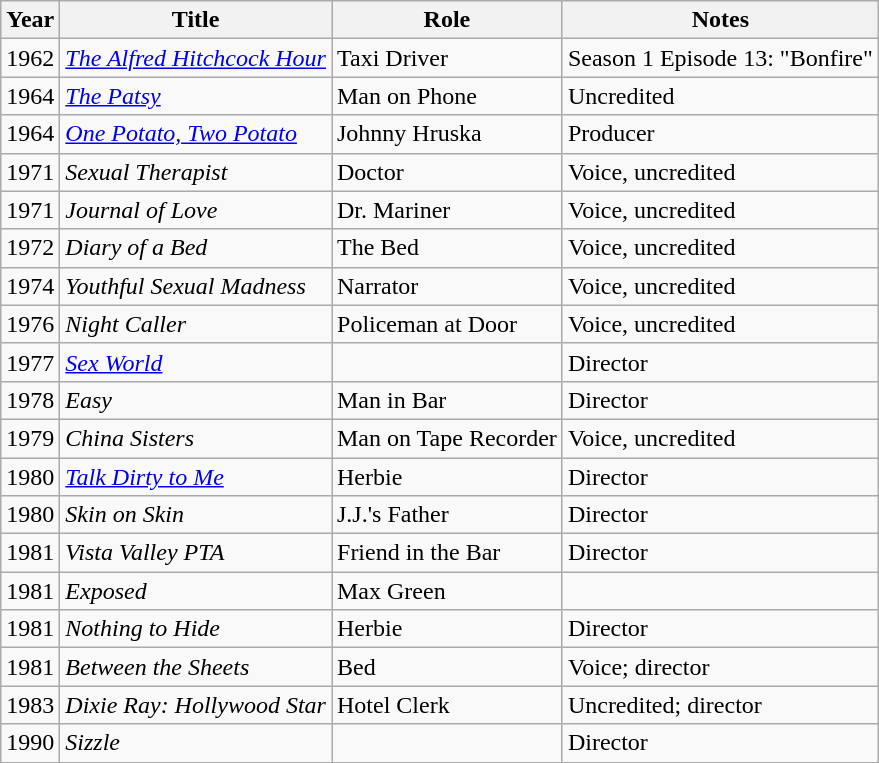<table class="wikitable">
<tr>
<th>Year</th>
<th>Title</th>
<th>Role</th>
<th>Notes</th>
</tr>
<tr>
<td>1962</td>
<td><em><a href='#'>The Alfred Hitchcock Hour</a></em></td>
<td>Taxi Driver</td>
<td>Season 1 Episode 13: "Bonfire"</td>
</tr>
<tr>
<td>1964</td>
<td><em><a href='#'>The Patsy</a></em></td>
<td>Man on Phone</td>
<td>Uncredited</td>
</tr>
<tr>
<td>1964</td>
<td><em><a href='#'>One Potato, Two Potato</a></em></td>
<td>Johnny Hruska</td>
<td>Producer</td>
</tr>
<tr>
<td>1971</td>
<td><em>Sexual Therapist</em></td>
<td>Doctor</td>
<td>Voice, uncredited</td>
</tr>
<tr>
<td>1971</td>
<td><em>Journal of Love</em></td>
<td>Dr. Mariner</td>
<td>Voice, uncredited</td>
</tr>
<tr>
<td>1972</td>
<td><em>Diary of a Bed</em></td>
<td>The Bed</td>
<td>Voice, uncredited</td>
</tr>
<tr>
<td>1974</td>
<td><em>Youthful Sexual Madness</em></td>
<td>Narrator</td>
<td>Voice, uncredited</td>
</tr>
<tr>
<td>1976</td>
<td><em>Night Caller</em></td>
<td>Policeman at Door</td>
<td>Voice, uncredited</td>
</tr>
<tr>
<td>1977</td>
<td><em><a href='#'>Sex World</a></em></td>
<td></td>
<td>Director</td>
</tr>
<tr>
<td>1978</td>
<td><em>Easy</em></td>
<td>Man in Bar</td>
<td>Director</td>
</tr>
<tr>
<td>1979</td>
<td><em>China Sisters</em></td>
<td>Man on Tape Recorder</td>
<td>Voice, uncredited</td>
</tr>
<tr>
<td>1980</td>
<td><em><a href='#'>Talk Dirty to Me</a></em></td>
<td>Herbie</td>
<td>Director</td>
</tr>
<tr>
<td>1980</td>
<td><em>Skin on Skin</em></td>
<td>J.J.'s Father</td>
<td>Director</td>
</tr>
<tr>
<td>1981</td>
<td><em>Vista Valley PTA</em></td>
<td>Friend in the Bar</td>
<td>Director</td>
</tr>
<tr>
<td>1981</td>
<td><em>Exposed</em></td>
<td>Max Green</td>
<td></td>
</tr>
<tr>
<td>1981</td>
<td><em>Nothing to Hide</em></td>
<td>Herbie</td>
<td>Director</td>
</tr>
<tr>
<td>1981</td>
<td><em>Between the Sheets</em></td>
<td>Bed</td>
<td>Voice; director</td>
</tr>
<tr>
<td>1983</td>
<td><em>Dixie Ray: Hollywood Star</em></td>
<td>Hotel Clerk</td>
<td>Uncredited; director</td>
</tr>
<tr>
<td>1990</td>
<td><em>Sizzle</em></td>
<td></td>
<td>Director</td>
</tr>
</table>
